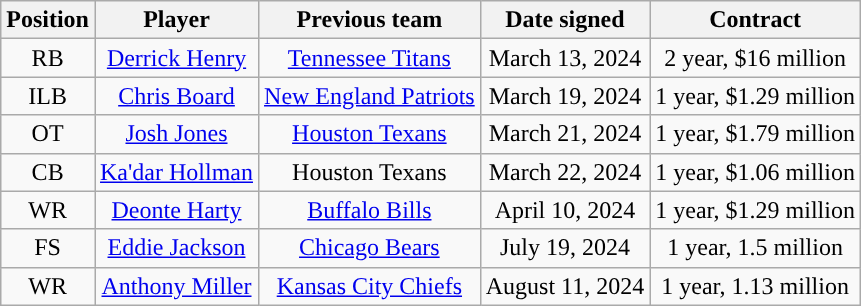<table class="wikitable" style="text-align:center">
<tr>
<th>Position</th>
<th>Player</th>
<th>Previous team</th>
<th>Date signed</th>
<th>Contract</th>
</tr>
<tr>
<td>RB</td>
<td><a href='#'>Derrick Henry</a></td>
<td><a href='#'>Tennessee Titans</a></td>
<td>March 13, 2024</td>
<td>2 year, $16 million</td>
</tr>
<tr>
<td>ILB</td>
<td><a href='#'>Chris Board</a></td>
<td><a href='#'>New England Patriots</a></td>
<td>March 19, 2024</td>
<td>1 year, $1.29 million</td>
</tr>
<tr>
<td>OT</td>
<td><a href='#'>Josh Jones</a></td>
<td><a href='#'>Houston Texans</a></td>
<td>March 21, 2024</td>
<td>1 year, $1.79 million</td>
</tr>
<tr>
<td>CB</td>
<td><a href='#'>Ka'dar Hollman</a></td>
<td>Houston Texans</td>
<td>March 22, 2024</td>
<td>1 year, $1.06 million</td>
</tr>
<tr>
<td>WR</td>
<td><a href='#'>Deonte Harty</a></td>
<td><a href='#'>Buffalo Bills</a></td>
<td>April 10, 2024</td>
<td>1 year, $1.29 million</td>
</tr>
<tr>
<td>FS</td>
<td><a href='#'>Eddie Jackson</a></td>
<td><a href='#'>Chicago Bears</a></td>
<td>July 19, 2024</td>
<td>1 year, 1.5 million</td>
</tr>
<tr>
<td>WR</td>
<td><a href='#'>Anthony Miller</a></td>
<td><a href='#'>Kansas City Chiefs</a></td>
<td>August 11, 2024</td>
<td>1 year, 1.13 million</td>
</tr>
</table>
